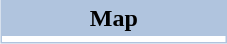<table border="0" cellpadding="2" cellspacing="1" align="right" style="margin-left:1em; background-color: lightsteelblue;">
<tr>
<th>Map</th>
</tr>
<tr bgcolor="#FFFFFF" align="center">
<td style="width: 145px;"></td>
</tr>
</table>
